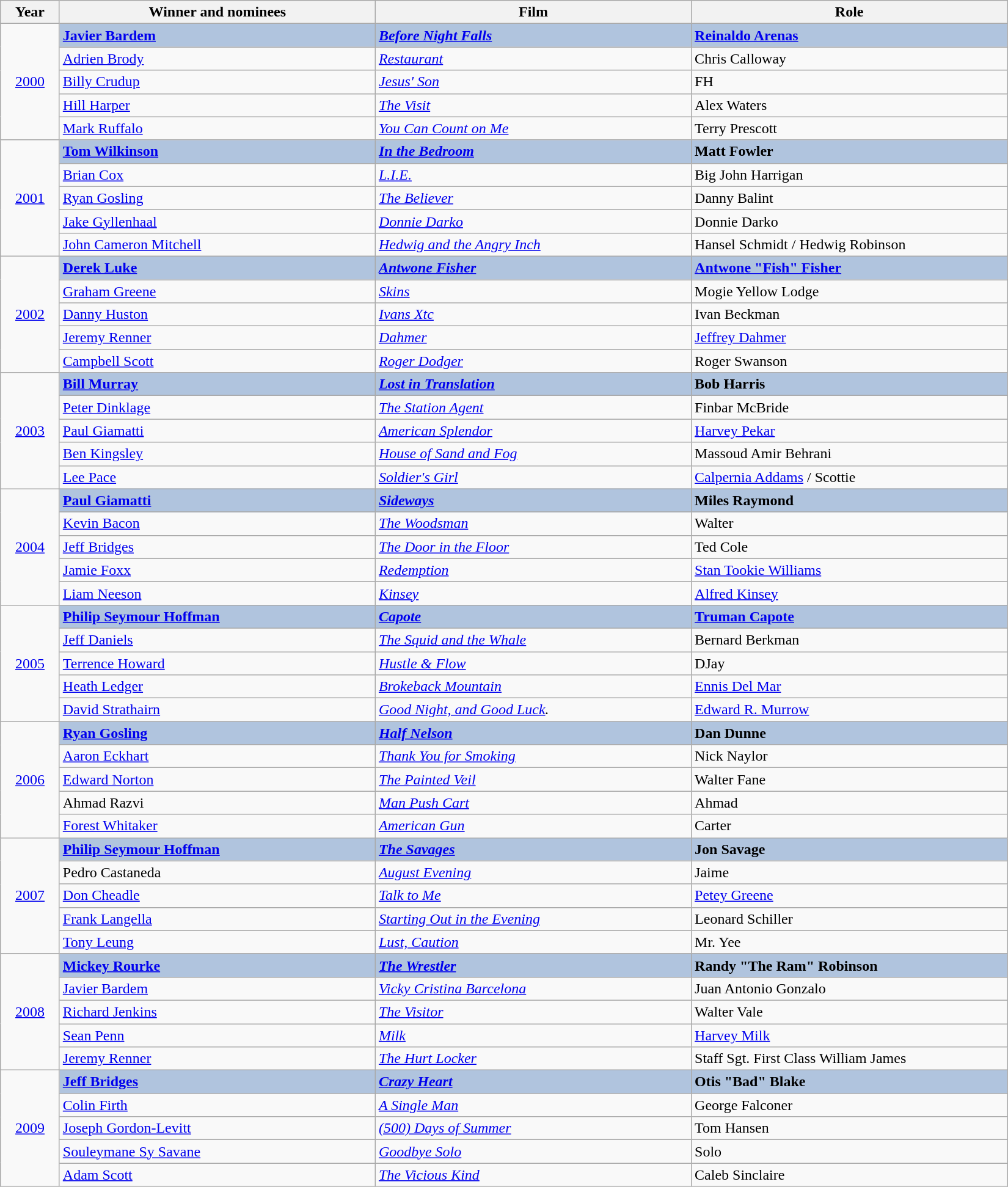<table class="wikitable" width="87%" cellpadding="5">
<tr>
<th width="50"><strong>Year</strong></th>
<th width="300"><strong>Winner and nominees</strong></th>
<th width="300"><strong>Film</strong></th>
<th width="300"><strong>Role</strong></th>
</tr>
<tr>
<td rowspan="5" style="text-align:center;"><a href='#'>2000</a><br></td>
<td style="background:#B0C4DE;"><strong><a href='#'>Javier Bardem</a></strong></td>
<td style="background:#B0C4DE;"><strong><em><a href='#'>Before Night Falls</a></em></strong></td>
<td style="background:#B0C4DE;"><strong><a href='#'>Reinaldo Arenas</a></strong></td>
</tr>
<tr>
<td><a href='#'>Adrien Brody</a></td>
<td><em><a href='#'>Restaurant</a></em></td>
<td>Chris Calloway</td>
</tr>
<tr>
<td><a href='#'>Billy Crudup</a></td>
<td><em><a href='#'>Jesus' Son</a></em></td>
<td>FH</td>
</tr>
<tr>
<td><a href='#'>Hill Harper</a></td>
<td><em><a href='#'>The Visit</a></em></td>
<td>Alex Waters</td>
</tr>
<tr>
<td><a href='#'>Mark Ruffalo</a></td>
<td><em><a href='#'>You Can Count on Me</a></em></td>
<td>Terry Prescott</td>
</tr>
<tr>
<td rowspan="5" style="text-align:center;"><a href='#'>2001</a><br></td>
<td style="background:#B0C4DE;"><strong><a href='#'>Tom Wilkinson</a></strong></td>
<td style="background:#B0C4DE;"><strong><em><a href='#'>In the Bedroom</a></em></strong></td>
<td style="background:#B0C4DE;"><strong>Matt Fowler</strong></td>
</tr>
<tr>
<td><a href='#'>Brian Cox</a></td>
<td><em><a href='#'>L.I.E.</a></em></td>
<td>Big John Harrigan</td>
</tr>
<tr>
<td><a href='#'>Ryan Gosling</a></td>
<td><em><a href='#'>The Believer</a></em></td>
<td>Danny Balint</td>
</tr>
<tr>
<td><a href='#'>Jake Gyllenhaal</a></td>
<td><em><a href='#'>Donnie Darko</a></em></td>
<td>Donnie Darko</td>
</tr>
<tr>
<td><a href='#'>John Cameron Mitchell</a></td>
<td><em><a href='#'>Hedwig and the Angry Inch</a></em></td>
<td>Hansel Schmidt / Hedwig Robinson</td>
</tr>
<tr>
<td rowspan="5" style="text-align:center;"><a href='#'>2002</a><br></td>
<td style="background:#B0C4DE;"><strong><a href='#'>Derek Luke</a></strong></td>
<td style="background:#B0C4DE;"><strong><em><a href='#'>Antwone Fisher</a></em></strong></td>
<td style="background:#B0C4DE;"><strong><a href='#'>Antwone "Fish" Fisher</a></strong></td>
</tr>
<tr>
<td><a href='#'>Graham Greene</a></td>
<td><em><a href='#'>Skins</a></em></td>
<td>Mogie Yellow Lodge</td>
</tr>
<tr>
<td><a href='#'>Danny Huston</a></td>
<td><em><a href='#'>Ivans Xtc</a></em></td>
<td>Ivan Beckman</td>
</tr>
<tr>
<td><a href='#'>Jeremy Renner</a></td>
<td><em><a href='#'>Dahmer</a></em></td>
<td><a href='#'>Jeffrey Dahmer</a></td>
</tr>
<tr>
<td><a href='#'>Campbell Scott</a></td>
<td><em><a href='#'>Roger Dodger</a></em></td>
<td>Roger Swanson</td>
</tr>
<tr>
<td rowspan="5" style="text-align:center;"><a href='#'>2003</a><br></td>
<td style="background:#B0C4DE;"><strong><a href='#'>Bill Murray</a></strong></td>
<td style="background:#B0C4DE;"><strong><em><a href='#'>Lost in Translation</a></em></strong></td>
<td style="background:#B0C4DE;"><strong>Bob Harris</strong></td>
</tr>
<tr>
<td><a href='#'>Peter Dinklage</a></td>
<td><em><a href='#'>The Station Agent</a></em></td>
<td>Finbar McBride</td>
</tr>
<tr>
<td><a href='#'>Paul Giamatti</a></td>
<td><em><a href='#'>American Splendor</a></em></td>
<td><a href='#'>Harvey Pekar</a></td>
</tr>
<tr>
<td><a href='#'>Ben Kingsley</a></td>
<td><em><a href='#'>House of Sand and Fog</a></em></td>
<td>Massoud Amir Behrani</td>
</tr>
<tr>
<td><a href='#'>Lee Pace</a></td>
<td><em><a href='#'>Soldier's Girl</a></em></td>
<td><a href='#'>Calpernia Addams</a> / Scottie</td>
</tr>
<tr>
<td rowspan="5" style="text-align:center;"><a href='#'>2004</a><br></td>
<td style="background:#B0C4DE;"><strong><a href='#'>Paul Giamatti</a></strong></td>
<td style="background:#B0C4DE;"><strong><em><a href='#'>Sideways</a></em></strong></td>
<td style="background:#B0C4DE;"><strong>Miles Raymond</strong></td>
</tr>
<tr>
<td><a href='#'>Kevin Bacon</a></td>
<td><em><a href='#'>The Woodsman</a></em></td>
<td>Walter</td>
</tr>
<tr>
<td><a href='#'>Jeff Bridges</a></td>
<td><em><a href='#'>The Door in the Floor</a></em></td>
<td>Ted Cole</td>
</tr>
<tr>
<td><a href='#'>Jamie Foxx</a></td>
<td><em><a href='#'>Redemption</a></em></td>
<td><a href='#'>Stan Tookie Williams</a></td>
</tr>
<tr>
<td><a href='#'>Liam Neeson</a></td>
<td><em><a href='#'>Kinsey</a></em></td>
<td><a href='#'>Alfred Kinsey</a></td>
</tr>
<tr>
<td rowspan="5" style="text-align:center;"><a href='#'>2005</a><br></td>
<td style="background:#B0C4DE;"><strong><a href='#'>Philip Seymour Hoffman</a></strong></td>
<td style="background:#B0C4DE;"><strong><em><a href='#'>Capote</a></em></strong></td>
<td style="background:#B0C4DE;"><strong><a href='#'>Truman Capote</a></strong></td>
</tr>
<tr>
<td><a href='#'>Jeff Daniels</a></td>
<td><em><a href='#'>The Squid and the Whale</a></em></td>
<td>Bernard Berkman</td>
</tr>
<tr>
<td><a href='#'>Terrence Howard</a></td>
<td><em><a href='#'>Hustle & Flow</a></em></td>
<td>DJay</td>
</tr>
<tr>
<td><a href='#'>Heath Ledger</a></td>
<td><em><a href='#'>Brokeback Mountain</a></em></td>
<td><a href='#'>Ennis Del Mar</a></td>
</tr>
<tr>
<td><a href='#'>David Strathairn</a></td>
<td><em><a href='#'>Good Night, and Good Luck</a>.</em></td>
<td><a href='#'>Edward R. Murrow</a></td>
</tr>
<tr>
<td rowspan="5" style="text-align:center;"><a href='#'>2006</a><br></td>
<td style="background:#B0C4DE;"><strong><a href='#'>Ryan Gosling</a></strong></td>
<td style="background:#B0C4DE;"><strong><em><a href='#'>Half Nelson</a></em></strong></td>
<td style="background:#B0C4DE;"><strong>Dan Dunne</strong></td>
</tr>
<tr>
<td><a href='#'>Aaron Eckhart</a></td>
<td><em><a href='#'>Thank You for Smoking</a></em></td>
<td>Nick Naylor</td>
</tr>
<tr>
<td><a href='#'>Edward Norton</a></td>
<td><em><a href='#'>The Painted Veil</a></em></td>
<td>Walter Fane</td>
</tr>
<tr>
<td>Ahmad Razvi</td>
<td><em><a href='#'>Man Push Cart</a></em></td>
<td>Ahmad</td>
</tr>
<tr>
<td><a href='#'>Forest Whitaker</a></td>
<td><em><a href='#'>American Gun</a></em></td>
<td>Carter</td>
</tr>
<tr>
<td rowspan="5" style="text-align:center;"><a href='#'>2007</a><br></td>
<td style="background:#B0C4DE;"><strong><a href='#'>Philip Seymour Hoffman</a></strong></td>
<td style="background:#B0C4DE;"><strong><em><a href='#'>The Savages</a></em></strong></td>
<td style="background:#B0C4DE;"><strong>Jon Savage</strong></td>
</tr>
<tr>
<td>Pedro Castaneda</td>
<td><em><a href='#'>August Evening</a></em></td>
<td>Jaime</td>
</tr>
<tr>
<td><a href='#'>Don Cheadle</a></td>
<td><em><a href='#'>Talk to Me</a></em></td>
<td><a href='#'>Petey Greene</a></td>
</tr>
<tr>
<td><a href='#'>Frank Langella</a></td>
<td><em><a href='#'>Starting Out in the Evening</a></em></td>
<td>Leonard Schiller</td>
</tr>
<tr>
<td><a href='#'>Tony Leung</a></td>
<td><em><a href='#'>Lust, Caution</a></em></td>
<td>Mr. Yee</td>
</tr>
<tr>
<td rowspan="5" style="text-align:center;"><a href='#'>2008</a><br></td>
<td style="background:#B0C4DE;"><strong><a href='#'>Mickey Rourke</a></strong></td>
<td style="background:#B0C4DE;"><strong><em><a href='#'>The Wrestler</a></em></strong></td>
<td style="background:#B0C4DE;"><strong>Randy "The Ram" Robinson</strong></td>
</tr>
<tr>
<td><a href='#'>Javier Bardem</a></td>
<td><em><a href='#'>Vicky Cristina Barcelona</a></em></td>
<td>Juan Antonio Gonzalo</td>
</tr>
<tr>
<td><a href='#'>Richard Jenkins</a></td>
<td><em><a href='#'>The Visitor</a></em></td>
<td>Walter Vale</td>
</tr>
<tr>
<td><a href='#'>Sean Penn</a></td>
<td><em><a href='#'>Milk</a></em></td>
<td><a href='#'>Harvey Milk</a></td>
</tr>
<tr>
<td><a href='#'>Jeremy Renner</a></td>
<td><em><a href='#'>The Hurt Locker</a></em></td>
<td>Staff Sgt. First Class William James</td>
</tr>
<tr>
<td rowspan="5" style="text-align:center;"><a href='#'>2009</a><br></td>
<td style="background:#B0C4DE;"><strong><a href='#'>Jeff Bridges</a></strong></td>
<td style="background:#B0C4DE;"><strong><em><a href='#'>Crazy Heart</a></em></strong></td>
<td style="background:#B0C4DE;"><strong>Otis "Bad" Blake</strong></td>
</tr>
<tr>
<td><a href='#'>Colin Firth</a></td>
<td><em><a href='#'>A Single Man</a></em></td>
<td>George Falconer</td>
</tr>
<tr>
<td><a href='#'>Joseph Gordon-Levitt</a></td>
<td><em><a href='#'>(500) Days of Summer</a></em></td>
<td>Tom Hansen</td>
</tr>
<tr>
<td><a href='#'>Souleymane Sy Savane</a></td>
<td><em><a href='#'>Goodbye Solo</a></em></td>
<td>Solo</td>
</tr>
<tr>
<td><a href='#'>Adam Scott</a></td>
<td><em><a href='#'>The Vicious Kind</a></em></td>
<td>Caleb Sinclaire</td>
</tr>
</table>
